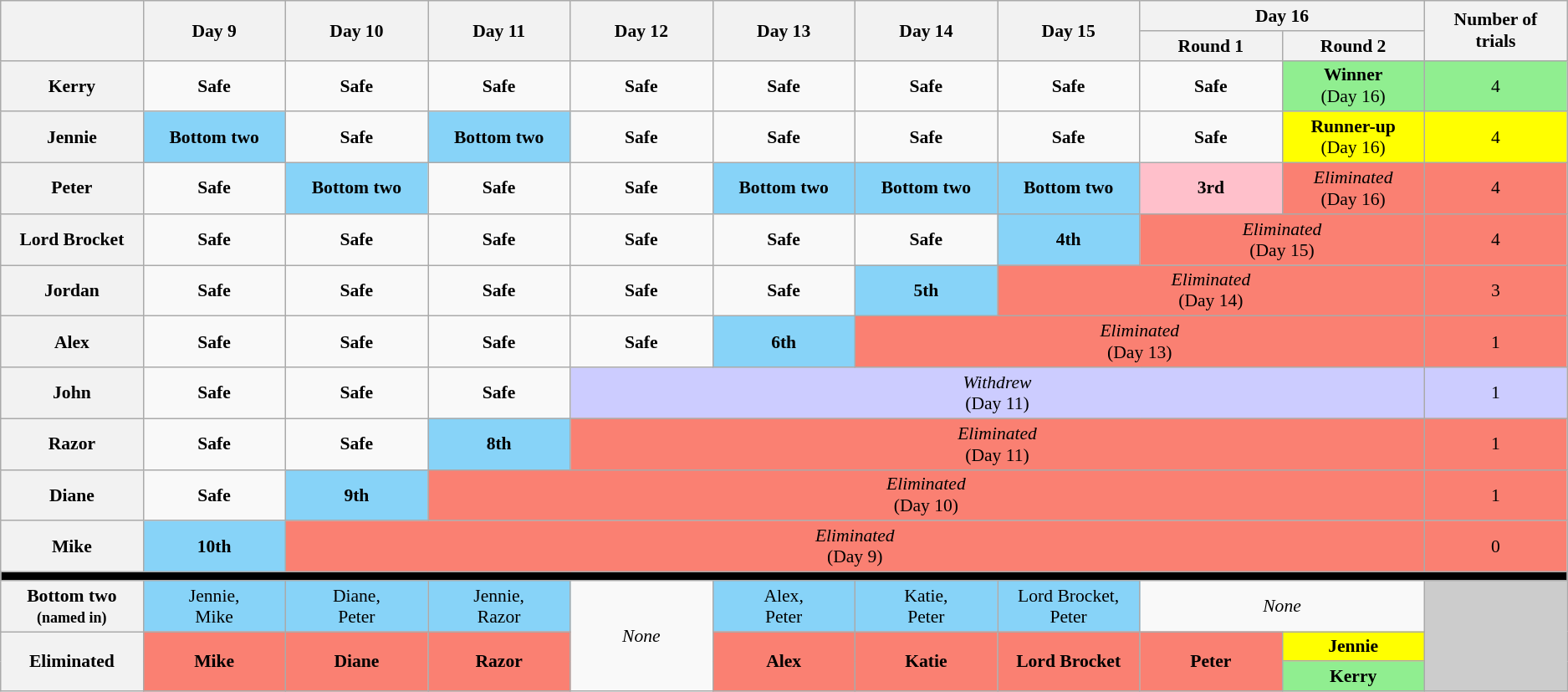<table class="wikitable" style="text-align:center; font-size:90%">
<tr>
<th style="width:7%" rowspan=2 colspan=2></th>
<th style="width:7%" rowspan=2>Day 9</th>
<th style="width:7%" rowspan=2>Day 10</th>
<th style="width:7%" rowspan=2>Day 11</th>
<th style="width:7%" rowspan=2>Day 12</th>
<th style="width:7%" rowspan=2>Day 13</th>
<th style="width:7%" rowspan=2>Day 14</th>
<th style="width:7%" rowspan=2>Day 15</th>
<th style="width:7%" colspan=2>Day 16</th>
<th style="width:7%" rowspan=2>Number of<br>trials</th>
</tr>
<tr>
<th style="width:7%">Round 1</th>
<th style="width:7%">Round 2</th>
</tr>
<tr>
<th colspan="2">Kerry</th>
<td><strong>Safe</strong></td>
<td><strong>Safe</strong></td>
<td><strong>Safe</strong></td>
<td><strong>Safe</strong></td>
<td><strong>Safe</strong></td>
<td><strong>Safe</strong></td>
<td><strong>Safe</strong></td>
<td><strong>Safe</strong></td>
<td style="background:lightgreen"><strong>Winner</strong> <br> (Day 16)</td>
<td style="background:lightgreen">4</td>
</tr>
<tr>
<th colspan="2">Jennie</th>
<td style="background:#87D3F8"><strong>Bottom two</strong></td>
<td><strong>Safe</strong></td>
<td style="background:#87D3F8"><strong>Bottom two</strong></td>
<td><strong>Safe</strong></td>
<td><strong>Safe</strong></td>
<td><strong>Safe</strong></td>
<td><strong>Safe</strong></td>
<td><strong>Safe</strong></td>
<td style="background:yellow"><strong>Runner-up</strong> <br> (Day 16)</td>
<td style="background:yellow">4</td>
</tr>
<tr>
<th colspan="2">Peter</th>
<td><strong>Safe</strong></td>
<td style="background:#87D3F8"><strong>Bottom two</strong></td>
<td><strong>Safe</strong></td>
<td><strong>Safe</strong></td>
<td style="background:#87D3F8"><strong>Bottom two</strong></td>
<td style="background:#87D3F8"><strong>Bottom two</strong></td>
<td style="background:#87D3F8"><strong>Bottom two</strong></td>
<td style="background:#FFC0CB"><strong>3rd</strong></td>
<td style="background:salmon"><em>Eliminated</em> <br> (Day 16)</td>
<td style="background:salmon">4</td>
</tr>
<tr>
<th colspan="2">Lord Brocket</th>
<td><strong>Safe</strong></td>
<td><strong>Safe</strong></td>
<td><strong>Safe</strong></td>
<td><strong>Safe</strong></td>
<td><strong>Safe</strong></td>
<td><strong>Safe</strong></td>
<td style="background:#87D3F8"><strong>4th</strong></td>
<td style="background:salmon" colspan=2><em>Eliminated</em> <br> (Day 15)</td>
<td style="background:salmon">4</td>
</tr>
<tr>
<th colspan="2">Jordan</th>
<td><strong>Safe</strong></td>
<td><strong>Safe</strong></td>
<td><strong>Safe</strong></td>
<td><strong>Safe</strong></td>
<td><strong>Safe</strong></td>
<td style="background:#87D3F8"><strong>5th</strong></td>
<td style="background:salmon" colspan=3><em>Eliminated</em> <br> (Day 14)</td>
<td style="background:salmon">3</td>
</tr>
<tr>
<th colspan="2">Alex</th>
<td><strong>Safe</strong></td>
<td><strong>Safe</strong></td>
<td><strong>Safe</strong></td>
<td><strong>Safe</strong></td>
<td style="background:#87D3F8"><strong>6th</strong></td>
<td style="background:salmon" colspan=4><em>Eliminated</em><br>(Day 13)</td>
<td style="background:salmon">1</td>
</tr>
<tr>
<th colspan="2">John</th>
<td><strong>Safe</strong></td>
<td><strong>Safe</strong></td>
<td><strong>Safe</strong></td>
<td style="background:#ccf;" colspan=6><em>Withdrew</em><br>(Day 11)</td>
<td style="background:#ccf;">1</td>
</tr>
<tr>
<th colspan="2">Razor</th>
<td><strong>Safe</strong></td>
<td><strong>Safe</strong></td>
<td style="background:#87D3F8"><strong>8th</strong></td>
<td style="background:salmon" colspan=6><em>Eliminated</em><br>(Day 11)</td>
<td style="background:salmon">1</td>
</tr>
<tr>
<th colspan="2">Diane</th>
<td><strong>Safe</strong></td>
<td style="background:#87D3F8"><strong>9th</strong></td>
<td style="background:salmon" colspan=7><em>Eliminated</em> <br> (Day 10)</td>
<td style="background:salmon">1</td>
</tr>
<tr>
<th colspan="2">Mike</th>
<td style="background:#87D3F8"><strong>10th</strong></td>
<td style="background:salmon" colspan=8><em>Eliminated</em><br>(Day 9)</td>
<td style="background:salmon">0</td>
</tr>
<tr>
<td style="background:#000000" colspan=12></td>
</tr>
<tr>
<th colspan=2>Bottom two<br><small>(named in)</small></th>
<td style="background:#87D3F8">Jennie,<br>Mike</td>
<td style="background:#87D3F8">Diane,<br>Peter</td>
<td style="background:#87D3F8">Jennie,<br>Razor</td>
<td rowspan=3><em>None</em></td>
<td style="background:#87D3F8">Alex,<br>Peter</td>
<td style="background:#87D3F8">Katie,<br>Peter</td>
<td style="background:#87D3F8">Lord Brocket,<br>Peter</td>
<td colspan=2><em>None</em></td>
<td rowspan=4 style=background:#ccc></td>
</tr>
<tr>
<th colspan=2 rowspan=2>Eliminated</th>
<td style="background:salmon" rowspan="2"><strong>Mike</strong></td>
<td style="background:salmon" rowspan="2"><strong>Diane</strong></td>
<td style="background:salmon" rowspan="2"><strong>Razor</strong></td>
<td style="background:salmon" rowspan="2"><strong>Alex</strong></td>
<td style="background:salmon" rowspan="2"><strong>Katie</strong></td>
<td style="background:salmon" rowspan="2"><strong>Lord Brocket</strong></td>
<td style="background:salmon;width:5%" rowspan="2"><strong>Peter</strong></td>
<td style="background:yellow"><strong>Jennie</strong></td>
</tr>
<tr>
<td style="background:lightgreen"><strong>Kerry</strong></td>
</tr>
</table>
